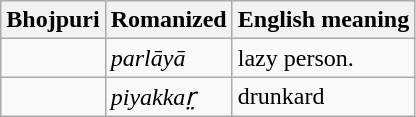<table class="wikitable">
<tr>
<th>Bhojpuri</th>
<th>Romanized</th>
<th>English meaning</th>
</tr>
<tr>
<td></td>
<td><em>parlāyā</em></td>
<td>lazy person.</td>
</tr>
<tr>
<td></td>
<td><em>piyakkar̤</em></td>
<td>drunkard</td>
</tr>
</table>
